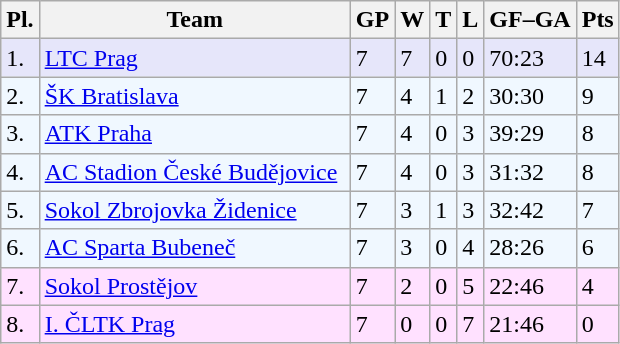<table class="wikitable">
<tr>
<th>Pl.</th>
<th width="200">Team</th>
<th>GP</th>
<th>W</th>
<th>T</th>
<th>L</th>
<th>GF–GA</th>
<th>Pts</th>
</tr>
<tr bgcolor="#e6e6fa">
<td>1.</td>
<td><a href='#'>LTC Prag</a></td>
<td>7</td>
<td>7</td>
<td>0</td>
<td>0</td>
<td>70:23</td>
<td>14</td>
</tr>
<tr bgcolor="#f0f8ff">
<td>2.</td>
<td><a href='#'>ŠK Bratislava</a></td>
<td>7</td>
<td>4</td>
<td>1</td>
<td>2</td>
<td>30:30</td>
<td>9</td>
</tr>
<tr bgcolor="#f0f8ff">
<td>3.</td>
<td><a href='#'>ATK Praha</a></td>
<td>7</td>
<td>4</td>
<td>0</td>
<td>3</td>
<td>39:29</td>
<td>8</td>
</tr>
<tr bgcolor="#f0f8ff">
<td>4.</td>
<td><a href='#'>AC Stadion České Budějovice</a></td>
<td>7</td>
<td>4</td>
<td>0</td>
<td>3</td>
<td>31:32</td>
<td>8</td>
</tr>
<tr bgcolor="#f0f8ff">
<td>5.</td>
<td><a href='#'>Sokol Zbrojovka Židenice</a></td>
<td>7</td>
<td>3</td>
<td>1</td>
<td>3</td>
<td>32:42</td>
<td>7</td>
</tr>
<tr bgcolor="#f0f8ff">
<td>6.</td>
<td><a href='#'>AC Sparta Bubeneč</a></td>
<td>7</td>
<td>3</td>
<td>0</td>
<td>4</td>
<td>28:26</td>
<td>6</td>
</tr>
<tr bgcolor="#FFE1FF">
<td>7.</td>
<td><a href='#'>Sokol Prostějov</a></td>
<td>7</td>
<td>2</td>
<td>0</td>
<td>5</td>
<td>22:46</td>
<td>4</td>
</tr>
<tr bgcolor="#FFE1FF">
<td>8.</td>
<td><a href='#'>I. ČLTK Prag</a></td>
<td>7</td>
<td>0</td>
<td>0</td>
<td>7</td>
<td>21:46</td>
<td>0</td>
</tr>
</table>
